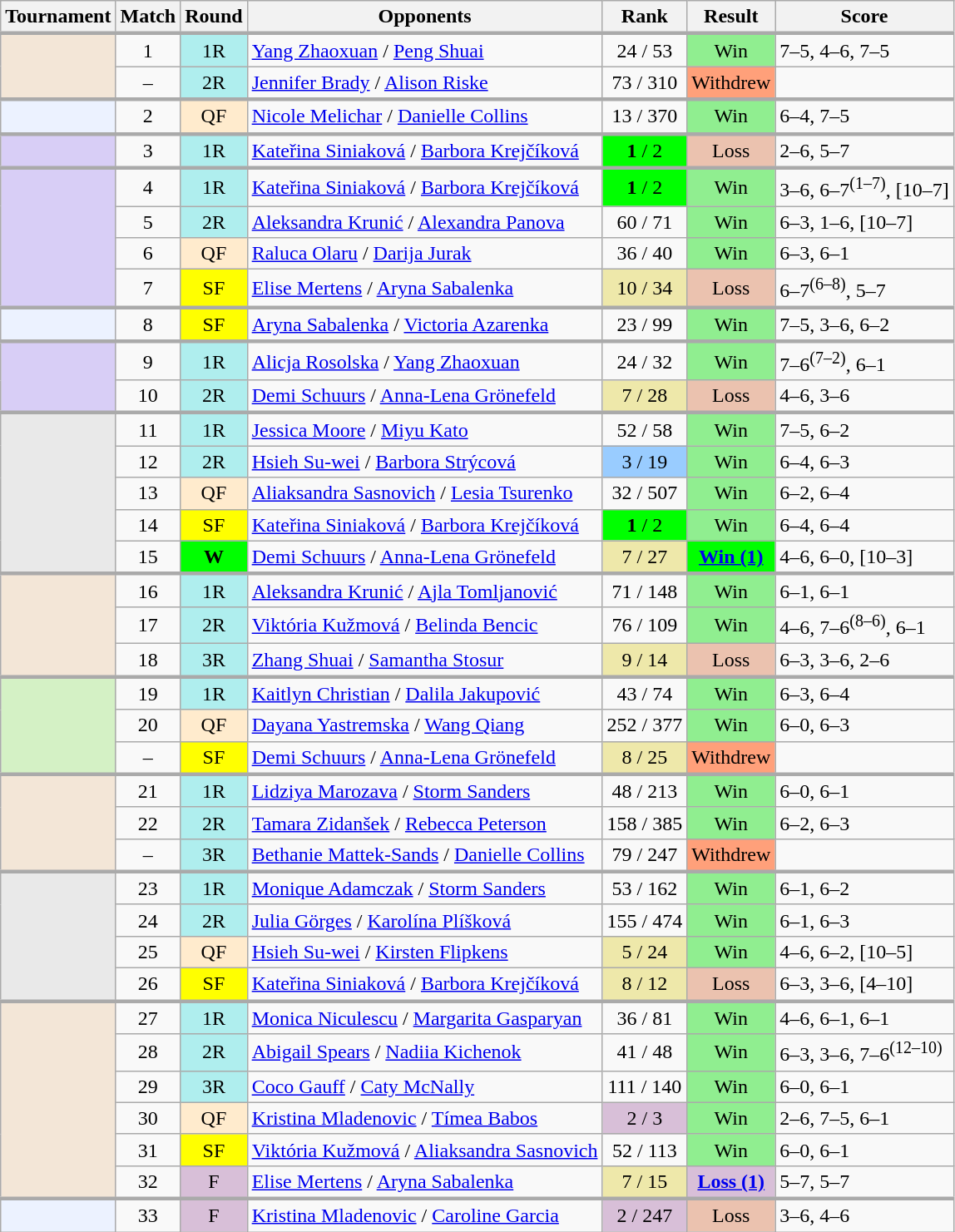<table class="wikitable">
<tr>
<th>Tournament</th>
<th>Match</th>
<th>Round</th>
<th>Opponents</th>
<th>Rank</th>
<th>Result</th>
<th>Score</th>
</tr>
<tr style="border-top:3px solid #aaaaaa">
<td rowspan="2" style="background:#f3e6d7; text-align:left"></td>
<td style="text-align:center">1</td>
<td style="text-align:center; background:#afeeee">1R</td>
<td> <a href='#'>Yang Zhaoxuan</a> /  <a href='#'>Peng Shuai</a></td>
<td style="text-align:center">24 / 53</td>
<td style="text-align:center; background:lightgreen">Win</td>
<td>7–5, 4–6, 7–5</td>
</tr>
<tr>
<td style="text-align:center">–</td>
<td style="text-align:center; background:#afeeee">2R</td>
<td> <a href='#'>Jennifer Brady</a> /  <a href='#'>Alison Riske</a></td>
<td style="text-align:center">73 / 310</td>
<td style="text-align:center; background:#ffa07a">Withdrew</td>
<td></td>
</tr>
<tr style="border-top:3px solid #aaaaaa">
<td style="background:#ecf2ff; text-align:left"></td>
<td style="text-align:center">2</td>
<td style="text-align:center; background:#ffebcd">QF</td>
<td> <a href='#'>Nicole Melichar</a> /  <a href='#'>Danielle Collins</a></td>
<td style="text-align:center">13 / 370</td>
<td style="text-align:center; background:lightgreen">Win</td>
<td>6–4, 7–5</td>
</tr>
<tr style="border-top:3px solid #aaaaaa">
<td style="background:#d8cef6; text-align:left"></td>
<td style="text-align:center">3</td>
<td style="text-align:center; background:#afeeee">1R</td>
<td> <a href='#'>Kateřina Siniaková</a> /  <a href='#'>Barbora Krejčíková</a> </td>
<td style="text-align:center; background:lime"><strong>1</strong> / 2</td>
<td style="text-align:center; background:#ebc2af">Loss</td>
<td>2–6, 5–7</td>
</tr>
<tr style="border-top:3px solid #aaaaaa">
<td rowspan="4" style="background:#d8cef6; text-align:left"></td>
<td style="text-align:center">4</td>
<td style="text-align:center; background:#afeeee">1R</td>
<td> <a href='#'>Kateřina Siniaková</a> /  <a href='#'>Barbora Krejčíková</a> </td>
<td style="text-align:center; background:lime"><strong>1</strong> / 2</td>
<td style="text-align:center; background:lightgreen">Win</td>
<td>3–6, 6–7<sup>(1–7)</sup>, [10–7]</td>
</tr>
<tr>
<td style="text-align:center">5</td>
<td style="text-align:center; background:#afeeee">2R</td>
<td> <a href='#'>Aleksandra Krunić</a> /  <a href='#'>Alexandra Panova</a></td>
<td style="text-align:center">60 / 71</td>
<td style="text-align:center; background:lightgreen">Win</td>
<td>6–3, 1–6, [10–7]</td>
</tr>
<tr>
<td style="text-align:center">6</td>
<td style="text-align:center; background:#ffebcd">QF</td>
<td> <a href='#'>Raluca Olaru</a> /  <a href='#'>Darija Jurak</a></td>
<td style="text-align:center">36 / 40</td>
<td style="text-align:center; background:lightgreen">Win</td>
<td>6–3, 6–1</td>
</tr>
<tr>
<td style="text-align:center">7</td>
<td style="text-align:center; background:yellow">SF</td>
<td> <a href='#'>Elise Mertens</a> /  <a href='#'>Aryna Sabalenka</a> </td>
<td style="text-align:center; background:#eee8aa">10 / 34</td>
<td style="text-align:center; background:#ebc2af">Loss</td>
<td>6–7<sup>(6–8)</sup>, 5–7</td>
</tr>
<tr style="border-top:3px solid #aaaaaa">
<td style="background:#ecf2ff; text-align:left"></td>
<td style="text-align:center">8</td>
<td style="text-align:center; background:yellow">SF</td>
<td> <a href='#'>Aryna Sabalenka</a> /  <a href='#'>Victoria Azarenka</a></td>
<td style="text-align:center">23 / 99</td>
<td style="text-align:center; background:lightgreen">Win</td>
<td>7–5, 3–6, 6–2</td>
</tr>
<tr style="border-top:3px solid #aaaaaa">
<td rowspan="2" style="background:#d8cef6; text-align:left"></td>
<td style="text-align:center">9</td>
<td style="text-align:center; background:#afeeee">1R</td>
<td> <a href='#'>Alicja Rosolska</a> /  <a href='#'>Yang Zhaoxuan</a></td>
<td style="text-align:center">24 / 32</td>
<td style="text-align:center; background:lightgreen">Win</td>
<td>7–6<sup>(7–2)</sup>, 6–1</td>
</tr>
<tr>
<td style="text-align:center">10</td>
<td style="text-align:center; background:#afeeee">2R</td>
<td> <a href='#'>Demi Schuurs</a> /  <a href='#'>Anna-Lena Grönefeld</a> </td>
<td style="text-align:center; background:#eee8aa">7 / 28</td>
<td style="text-align:center; background:#ebc2af">Loss</td>
<td>4–6, 3–6</td>
</tr>
<tr style="border-top:3px solid #aaaaaa">
<td rowspan="5" style="background:#e9e9e9; text-align:left"></td>
<td style="text-align:center">11</td>
<td style="text-align:center; background:#afeeee">1R</td>
<td> <a href='#'>Jessica Moore</a> /  <a href='#'>Miyu Kato</a></td>
<td style="text-align:center">52 / 58</td>
<td style="text-align:center; background:lightgreen">Win</td>
<td>7–5, 6–2</td>
</tr>
<tr>
<td style="text-align:center">12</td>
<td style="text-align:center; background:#afeeee">2R</td>
<td> <a href='#'>Hsieh Su-wei</a> /  <a href='#'>Barbora Strýcová</a> </td>
<td style="text-align:center; background:#99ccff">3 / 19</td>
<td style="text-align:center; background:lightgreen">Win</td>
<td>6–4, 6–3</td>
</tr>
<tr>
<td style="text-align:center">13</td>
<td style="text-align:center; background:#ffebcd">QF</td>
<td> <a href='#'>Aliaksandra Sasnovich</a> /  <a href='#'>Lesia Tsurenko</a></td>
<td style="text-align:center">32 / 507</td>
<td style="text-align:center; background:lightgreen">Win</td>
<td>6–2, 6–4</td>
</tr>
<tr>
<td style="text-align:center">14</td>
<td style="text-align:center; background:yellow">SF</td>
<td> <a href='#'>Kateřina Siniaková</a> /  <a href='#'>Barbora Krejčíková</a> </td>
<td style="text-align:center; background:lime"><strong>1</strong> / 2</td>
<td style="text-align:center; background:lightgreen">Win</td>
<td>6–4, 6–4</td>
</tr>
<tr>
<td style="text-align:center">15</td>
<td style="text-align:center; background:lime"><strong>W</strong></td>
<td> <a href='#'>Demi Schuurs</a> /  <a href='#'>Anna-Lena Grönefeld</a> </td>
<td style="text-align:center; background:#eee8aa">7 / 27</td>
<td style="text-align:center; background:lime"><strong><a href='#'>Win (1)</a></strong></td>
<td>4–6, 6–0, [10–3]</td>
</tr>
<tr style="border-top:3px solid #aaaaaa">
<td rowspan="3" style="background:#f3e6d7; text-align:left"></td>
<td style="text-align:center">16</td>
<td style="text-align:center; background:#afeeee">1R</td>
<td> <a href='#'>Aleksandra Krunić</a> /  <a href='#'>Ajla Tomljanović</a></td>
<td style="text-align:center">71 / 148</td>
<td style="text-align:center; background:lightgreen">Win</td>
<td>6–1, 6–1</td>
</tr>
<tr>
<td style="text-align:center">17</td>
<td style="text-align:center; background:#afeeee">2R</td>
<td> <a href='#'>Viktória Kužmová</a> /  <a href='#'>Belinda Bencic</a></td>
<td style="text-align:center">76 / 109</td>
<td style="text-align:center; background:lightgreen">Win</td>
<td>4–6, 7–6<sup>(8–6)</sup>, 6–1</td>
</tr>
<tr>
<td style="text-align:center">18</td>
<td style="text-align:center; background:#afeeee">3R</td>
<td> <a href='#'>Zhang Shuai</a> /  <a href='#'>Samantha Stosur</a> </td>
<td style="text-align:center; background:#eee8aa">9 / 14</td>
<td style="text-align:center; background:#ebc2af">Loss</td>
<td>6–3, 3–6, 2–6</td>
</tr>
<tr style="border-top:3px solid #aaaaaa">
<td rowspan="3" style="background:#d4f1c5; text-align:left"></td>
<td style="text-align:center">19</td>
<td style="text-align:center; background:#afeeee">1R</td>
<td> <a href='#'>Kaitlyn Christian</a> /  <a href='#'>Dalila Jakupović</a></td>
<td style="text-align:center">43 / 74</td>
<td style="text-align:center; background:lightgreen">Win</td>
<td>6–3, 6–4</td>
</tr>
<tr>
<td style="text-align:center">20</td>
<td style="text-align:center; background:#ffebcd">QF</td>
<td> <a href='#'>Dayana Yastremska</a> /  <a href='#'>Wang Qiang</a></td>
<td style="text-align:center">252 / 377</td>
<td style="text-align:center; background:lightgreen">Win</td>
<td>6–0, 6–3</td>
</tr>
<tr>
<td style="text-align:center">–</td>
<td style="text-align:center; background:yellow">SF</td>
<td> <a href='#'>Demi Schuurs</a> /  <a href='#'>Anna-Lena Grönefeld</a> </td>
<td style="text-align:center; background:#eee8aa">8 / 25</td>
<td style="text-align:center; background:#ffa07a">Withdrew</td>
<td></td>
</tr>
<tr style="border-top:3px solid #aaaaaa">
<td rowspan="3" style="background:#f3e6d7; text-align:left"></td>
<td style="text-align:center">21</td>
<td style="text-align:center; background:#afeeee">1R</td>
<td> <a href='#'>Lidziya Marozava</a> /  <a href='#'>Storm Sanders</a> </td>
<td style="text-align:center">48 / 213</td>
<td style="text-align:center; background:lightgreen">Win</td>
<td>6–0, 6–1</td>
</tr>
<tr>
<td style="text-align:center">22</td>
<td style="text-align:center; background:#afeeee">2R</td>
<td> <a href='#'>Tamara Zidanšek</a> /  <a href='#'>Rebecca Peterson</a></td>
<td style="text-align:center">158 / 385</td>
<td style="text-align:center; background:lightgreen">Win</td>
<td>6–2, 6–3</td>
</tr>
<tr>
<td style="text-align:center">–</td>
<td style="text-align:center; background:#afeeee">3R</td>
<td> <a href='#'>Bethanie Mattek-Sands</a> /  <a href='#'>Danielle Collins</a> </td>
<td style="text-align:center">79 / 247</td>
<td style="text-align:center; background:#ffa07a">Withdrew</td>
<td></td>
</tr>
<tr style="border-top:3px solid #aaaaaa">
<td rowspan="4" style="background:#e9e9e9; text-align:left"></td>
<td style="text-align:center">23</td>
<td style="text-align:center; background:#afeeee">1R</td>
<td> <a href='#'>Monique Adamczak</a> /  <a href='#'>Storm Sanders</a></td>
<td style="text-align:center">53 / 162</td>
<td style="text-align:center; background:lightgreen">Win</td>
<td>6–1, 6–2</td>
</tr>
<tr>
<td style="text-align:center">24</td>
<td style="text-align:center; background:#afeeee">2R</td>
<td> <a href='#'>Julia Görges</a> /  <a href='#'>Karolína Plíšková</a></td>
<td style="text-align:center">155 / 474</td>
<td style="text-align:center; background:lightgreen">Win</td>
<td>6–1, 6–3</td>
</tr>
<tr>
<td style="text-align:center">25</td>
<td style="text-align:center; background:#ffebcd">QF</td>
<td> <a href='#'>Hsieh Su-wei</a> /  <a href='#'>Kirsten Flipkens</a> </td>
<td style="text-align:center; background:#eee8aa">5 / 24</td>
<td style="text-align:center; background:lightgreen">Win</td>
<td>4–6, 6–2, [10–5]</td>
</tr>
<tr>
<td style="text-align:center">26</td>
<td style="text-align:center; background:yellow">SF</td>
<td> <a href='#'>Kateřina Siniaková</a> /  <a href='#'>Barbora Krejčíková</a> </td>
<td style="text-align:center; background:#eee8aa">8 / 12</td>
<td style="text-align:center; background:#ebc2af">Loss</td>
<td>6–3, 3–6, [4–10]</td>
</tr>
<tr style="border-top:3px solid #aaaaaa">
<td rowspan="6" style="background:#f3e6d7; text-align:left"></td>
<td style="text-align:center">27</td>
<td style="text-align:center; background:#afeeee">1R</td>
<td> <a href='#'>Monica Niculescu</a> /  <a href='#'>Margarita Gasparyan</a></td>
<td style="text-align:center">36 / 81</td>
<td style="text-align:center; background:lightgreen">Win</td>
<td>4–6, 6–1, 6–1</td>
</tr>
<tr>
<td style="text-align:center">28</td>
<td style="text-align:center; background:#afeeee">2R</td>
<td> <a href='#'>Abigail Spears</a> /  <a href='#'>Nadiia Kichenok</a></td>
<td style="text-align:center">41 / 48</td>
<td style="text-align:center; background:lightgreen">Win</td>
<td>6–3, 3–6, 7–6<sup>(12–10)</sup></td>
</tr>
<tr>
<td style="text-align:center">29</td>
<td style="text-align:center; background:#afeeee">3R</td>
<td> <a href='#'>Coco Gauff</a> /  <a href='#'>Caty McNally</a> </td>
<td style="text-align:center">111 / 140</td>
<td style="text-align:center; background:lightgreen">Win</td>
<td>6–0, 6–1</td>
</tr>
<tr>
<td style="text-align:center">30</td>
<td style="text-align:center; background:#ffebcd">QF</td>
<td> <a href='#'>Kristina Mladenovic</a> /  <a href='#'>Tímea Babos</a> </td>
<td style="text-align:center; background:thistle">2 / 3</td>
<td style="text-align:center; background:lightgreen">Win</td>
<td>2–6, 7–5, 6–1</td>
</tr>
<tr>
<td style="text-align:center">31</td>
<td style="text-align:center; background:yellow">SF</td>
<td> <a href='#'>Viktória Kužmová</a> /  <a href='#'>Aliaksandra Sasnovich</a></td>
<td style="text-align:center">52 / 113</td>
<td style="text-align:center; background:lightgreen">Win</td>
<td>6–0, 6–1</td>
</tr>
<tr>
<td style="text-align:center">32</td>
<td style="text-align:center; background:thistle">F</td>
<td> <a href='#'>Elise Mertens</a> /  <a href='#'>Aryna Sabalenka</a> </td>
<td style="text-align:center; background:#eee8aa">7 / 15</td>
<td style="text-align:center; background:thistle"><strong><a href='#'>Loss (1)</a></strong></td>
<td>5–7, 5–7</td>
</tr>
<tr style="border-top:3px solid #aaaaaa">
<td style="background:#ecf2ff; text-align:left"></td>
<td style="text-align:center">33</td>
<td style="text-align:center; background:thistle">F</td>
<td> <a href='#'>Kristina Mladenovic</a> /  <a href='#'>Caroline Garcia</a></td>
<td style="text-align:center; background:thistle">2 / 247</td>
<td style="text-align:center; background:#ebc2af">Loss</td>
<td>3–6, 4–6</td>
</tr>
</table>
